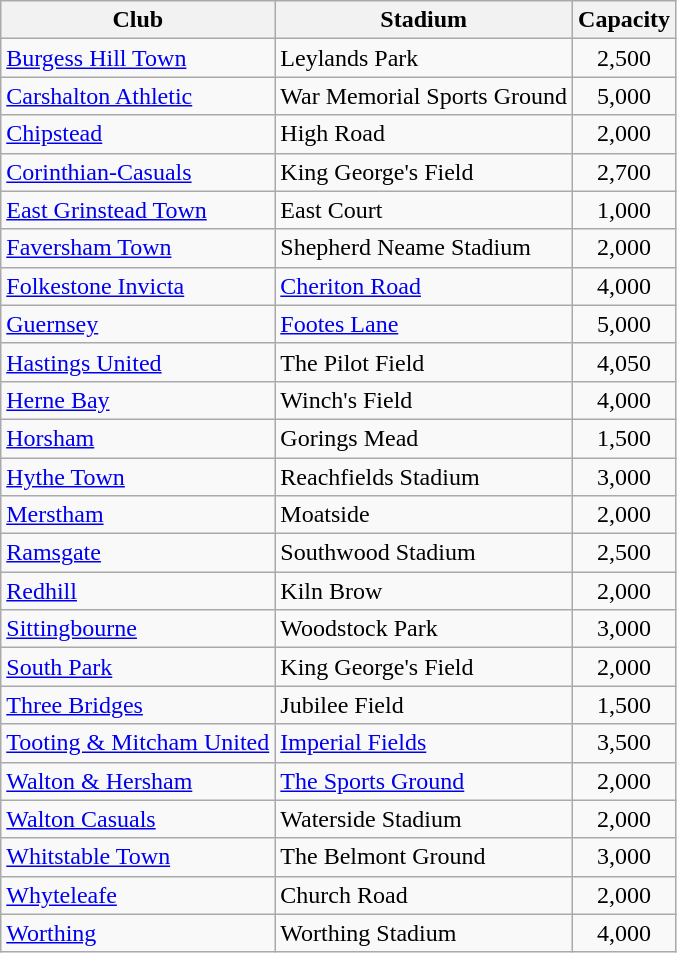<table class="wikitable sortable">
<tr>
<th>Club</th>
<th>Stadium</th>
<th>Capacity</th>
</tr>
<tr>
<td><a href='#'>Burgess Hill Town</a></td>
<td>Leylands Park</td>
<td align="center">2,500</td>
</tr>
<tr>
<td><a href='#'>Carshalton Athletic</a></td>
<td>War Memorial Sports Ground</td>
<td align="center">5,000</td>
</tr>
<tr>
<td><a href='#'>Chipstead</a></td>
<td>High Road</td>
<td align="center">2,000</td>
</tr>
<tr>
<td><a href='#'>Corinthian-Casuals</a></td>
<td>King George's Field</td>
<td align="center">2,700</td>
</tr>
<tr>
<td><a href='#'>East Grinstead Town</a></td>
<td>East Court</td>
<td align="center">1,000</td>
</tr>
<tr>
<td><a href='#'>Faversham Town</a></td>
<td>Shepherd Neame Stadium</td>
<td align="center">2,000</td>
</tr>
<tr>
<td><a href='#'>Folkestone Invicta</a></td>
<td><a href='#'>Cheriton Road</a></td>
<td align="center">4,000</td>
</tr>
<tr>
<td><a href='#'>Guernsey</a></td>
<td><a href='#'>Footes Lane</a></td>
<td align=center>5,000</td>
</tr>
<tr>
<td><a href='#'>Hastings United</a></td>
<td>The Pilot Field</td>
<td align=center>4,050</td>
</tr>
<tr>
<td><a href='#'>Herne Bay</a></td>
<td>Winch's Field</td>
<td align="center">4,000</td>
</tr>
<tr>
<td><a href='#'>Horsham</a></td>
<td>Gorings Mead</td>
<td align="center">1,500</td>
</tr>
<tr>
<td><a href='#'>Hythe Town</a></td>
<td>Reachfields Stadium</td>
<td align="center">3,000</td>
</tr>
<tr>
<td><a href='#'>Merstham</a></td>
<td>Moatside</td>
<td align="center">2,000</td>
</tr>
<tr>
<td><a href='#'>Ramsgate</a></td>
<td>Southwood Stadium</td>
<td align="center">2,500</td>
</tr>
<tr>
<td><a href='#'>Redhill</a></td>
<td>Kiln Brow</td>
<td align="center">2,000</td>
</tr>
<tr>
<td><a href='#'>Sittingbourne</a></td>
<td>Woodstock Park</td>
<td align="center">3,000</td>
</tr>
<tr>
<td><a href='#'>South Park</a></td>
<td>King George's Field</td>
<td align="center">2,000</td>
</tr>
<tr>
<td><a href='#'>Three Bridges</a></td>
<td>Jubilee Field</td>
<td align="center">1,500</td>
</tr>
<tr>
<td><a href='#'>Tooting & Mitcham United</a></td>
<td><a href='#'>Imperial Fields</a></td>
<td align="center">3,500</td>
</tr>
<tr>
<td><a href='#'>Walton & Hersham</a></td>
<td><a href='#'>The Sports Ground</a></td>
<td align="center">2,000</td>
</tr>
<tr>
<td><a href='#'>Walton Casuals</a></td>
<td>Waterside Stadium</td>
<td align="center">2,000</td>
</tr>
<tr>
<td><a href='#'>Whitstable Town</a></td>
<td>The Belmont Ground</td>
<td align="center">3,000</td>
</tr>
<tr>
<td><a href='#'>Whyteleafe</a></td>
<td>Church Road</td>
<td align="center">2,000</td>
</tr>
<tr>
<td><a href='#'>Worthing</a></td>
<td>Worthing Stadium</td>
<td align="center">4,000</td>
</tr>
</table>
